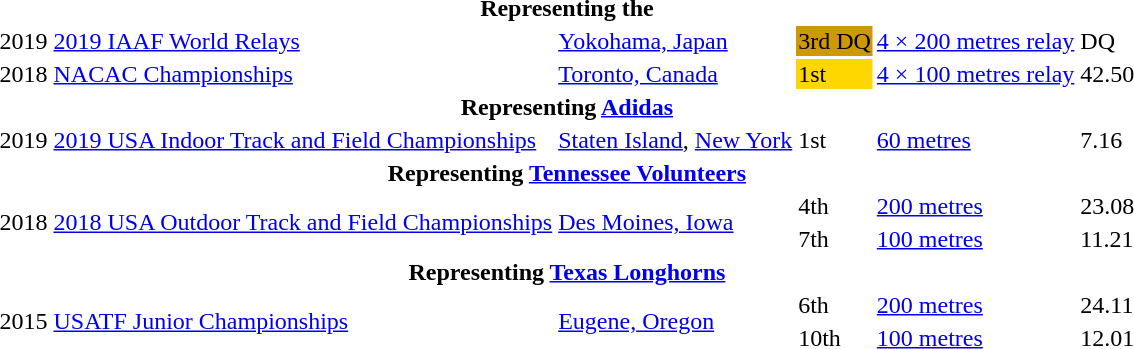<table>
<tr>
<th colspan="6">Representing the </th>
</tr>
<tr>
<td Rowspan=1>2019</td>
<td Rowspan=1><a href='#'>2019 IAAF World Relays</a></td>
<td Rowspan=1><a href='#'>Yokohama, Japan</a></td>
<td bgcolor=cc9903>3rd DQ</td>
<td><a href='#'>4 × 200 metres relay</a></td>
<td>DQ</td>
</tr>
<tr>
<td Rowspan=1>2018</td>
<td Rowspan=1><a href='#'>NACAC Championships</a></td>
<td Rowspan=1><a href='#'>Toronto, Canada</a></td>
<td bgcolor=gold>1st</td>
<td><a href='#'>4 × 100 metres relay</a></td>
<td>42.50</td>
</tr>
<tr>
<th colspan="6">Representing <a href='#'>Adidas</a></th>
</tr>
<tr>
<td>2019</td>
<td><a href='#'>2019 USA Indoor Track and Field Championships</a></td>
<td><a href='#'>Staten Island</a>, <a href='#'>New York</a></td>
<td>1st</td>
<td><a href='#'>60 metres</a></td>
<td>7.16</td>
</tr>
<tr>
<th colspan="6">Representing <a href='#'>Tennessee Volunteers</a></th>
</tr>
<tr>
<td rowspan=2>2018</td>
<td rowspan=2><a href='#'>2018 USA Outdoor Track and Field Championships</a></td>
<td rowspan=2><a href='#'>Des Moines, Iowa</a></td>
<td>4th</td>
<td><a href='#'>200 metres</a></td>
<td>23.08</td>
</tr>
<tr>
<td>7th</td>
<td><a href='#'>100 metres</a></td>
<td>11.21</td>
</tr>
<tr>
<th colspan="6">Representing <a href='#'>Texas Longhorns</a></th>
</tr>
<tr>
<td rowspan=2>2015</td>
<td rowspan=2><a href='#'>USATF Junior Championships</a></td>
<td rowspan=2><a href='#'>Eugene, Oregon</a></td>
<td>6th</td>
<td><a href='#'>200 metres</a></td>
<td>24.11</td>
</tr>
<tr>
<td>10th</td>
<td><a href='#'>100 metres</a></td>
<td>12.01</td>
</tr>
</table>
